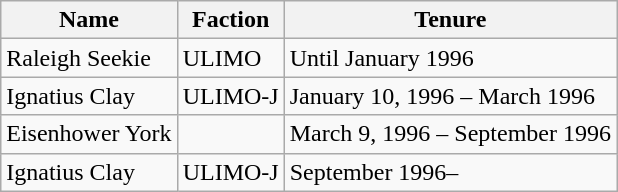<table class="wikitable">
<tr>
<th>Name</th>
<th>Faction</th>
<th>Tenure</th>
</tr>
<tr>
<td>Raleigh Seekie</td>
<td>ULIMO</td>
<td>Until January 1996</td>
</tr>
<tr>
<td>Ignatius Clay</td>
<td>ULIMO-J</td>
<td>January 10, 1996 – March 1996</td>
</tr>
<tr>
<td>Eisenhower York</td>
<td></td>
<td>March 9, 1996 – September 1996</td>
</tr>
<tr>
<td>Ignatius Clay</td>
<td>ULIMO-J</td>
<td>September 1996–</td>
</tr>
</table>
